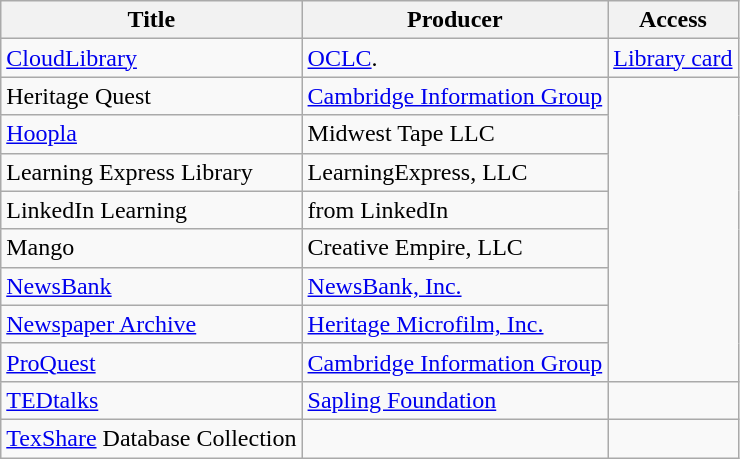<table class="wikitable sortable">
<tr>
<th>Title</th>
<th>Producer</th>
<th>Access</th>
</tr>
<tr>
<td><a href='#'>CloudLibrary</a></td>
<td><a href='#'>OCLC</a>.</td>
<td><a href='#'>Library card</a></td>
</tr>
<tr>
<td>Heritage Quest</td>
<td><a href='#'>Cambridge Information Group</a></td>
</tr>
<tr>
<td><a href='#'>Hoopla</a></td>
<td>Midwest Tape LLC</td>
</tr>
<tr>
<td>Learning Express Library</td>
<td>LearningExpress, LLC</td>
</tr>
<tr>
<td>LinkedIn Learning</td>
<td>from LinkedIn</td>
</tr>
<tr>
<td>Mango</td>
<td>Creative Empire, LLC</td>
</tr>
<tr>
<td><a href='#'>NewsBank</a></td>
<td><a href='#'>NewsBank, Inc.</a></td>
</tr>
<tr>
<td><a href='#'>Newspaper Archive</a></td>
<td><a href='#'>Heritage Microfilm, Inc.</a></td>
</tr>
<tr>
<td><a href='#'>ProQuest</a></td>
<td><a href='#'>Cambridge Information Group</a></td>
</tr>
<tr>
<td><a href='#'>TEDtalks</a></td>
<td><a href='#'>Sapling Foundation</a></td>
<td></td>
</tr>
<tr>
<td><a href='#'>TexShare</a> Database Collection</td>
<td></td>
</tr>
</table>
